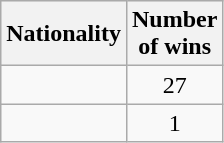<table class="wikitable">
<tr style="background:#efefef;">
<th>Nationality</th>
<th>Number<br>of wins</th>
</tr>
<tr>
<td></td>
<td align=center>27</td>
</tr>
<tr>
<td></td>
<td align=center>1</td>
</tr>
</table>
